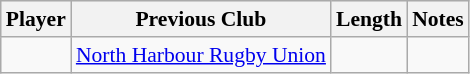<table class="wikitable" style="font-size:90%">
<tr bgcolor="#efefef">
<th>Player</th>
<th>Previous Club</th>
<th>Length</th>
<th>Notes</th>
</tr>
<tr>
<td></td>
<td><a href='#'>North Harbour Rugby Union</a></td>
<td></td>
<td></td>
</tr>
</table>
